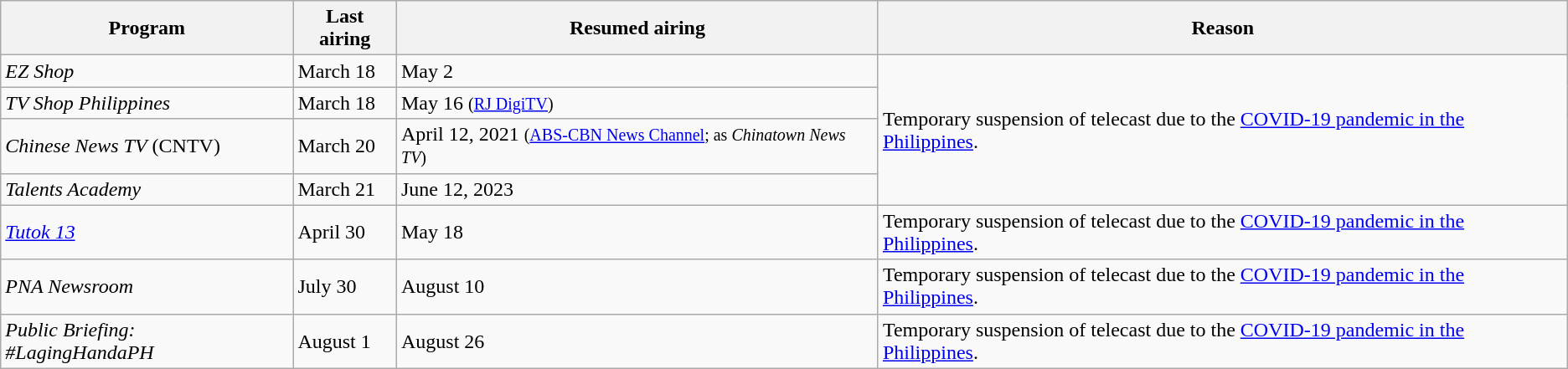<table class="wikitable">
<tr>
<th>Program</th>
<th>Last airing</th>
<th>Resumed airing</th>
<th>Reason</th>
</tr>
<tr>
<td><em>EZ Shop</em></td>
<td>March 18</td>
<td>May 2</td>
<td rowspan="4">Temporary suspension of telecast due to the <a href='#'>COVID-19 pandemic in the Philippines</a>.</td>
</tr>
<tr>
<td><em>TV Shop Philippines</em></td>
<td>March 18</td>
<td>May 16 <small>(<a href='#'>RJ DigiTV</a>)</small></td>
</tr>
<tr>
<td><em>Chinese News TV</em> (CNTV)</td>
<td>March 20</td>
<td>April 12, 2021 <small>(<a href='#'>ABS-CBN News Channel</a>; as <em>Chinatown News TV</em>)</small></td>
</tr>
<tr>
<td><em>Talents Academy</em></td>
<td>March 21</td>
<td>June 12, 2023</td>
</tr>
<tr>
<td><em><a href='#'>Tutok 13</a></em></td>
<td>April 30</td>
<td>May 18</td>
<td>Temporary suspension of telecast due to the <a href='#'>COVID-19 pandemic in the Philippines</a>.</td>
</tr>
<tr>
<td><em>PNA Newsroom</em></td>
<td>July 30</td>
<td>August 10</td>
<td>Temporary suspension of telecast due to the <a href='#'>COVID-19 pandemic in the Philippines</a>.</td>
</tr>
<tr>
<td><em>Public Briefing: #LagingHandaPH</em></td>
<td>August 1</td>
<td>August 26</td>
<td>Temporary suspension of telecast due to the <a href='#'>COVID-19 pandemic in the Philippines</a>.</td>
</tr>
</table>
